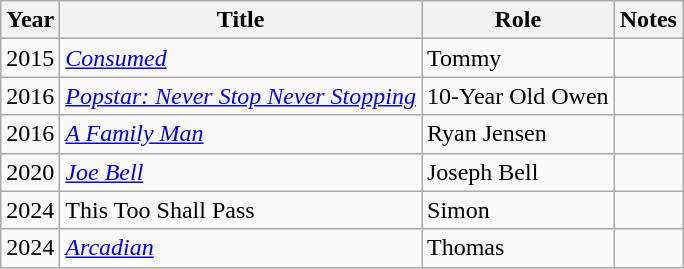<table class="wikitable sortable">
<tr>
<th>Year</th>
<th>Title</th>
<th>Role</th>
<th class="unsortable">Notes</th>
</tr>
<tr>
<td>2015</td>
<td><em><a href='#'>Consumed</a></em></td>
<td>Tommy</td>
<td></td>
</tr>
<tr>
<td>2016</td>
<td><em><a href='#'>Popstar: Never Stop Never Stopping</a></em></td>
<td>10-Year Old Owen</td>
<td></td>
</tr>
<tr>
<td>2016</td>
<td><em><a href='#'>A Family Man</a></em></td>
<td>Ryan Jensen</td>
<td></td>
</tr>
<tr>
<td>2020</td>
<td><em><a href='#'>Joe Bell</a></em></td>
<td>Joseph Bell</td>
<td></td>
</tr>
<tr>
<td>2024</td>
<td>This Too Shall Pass</td>
<td>Simon</td>
<td></td>
</tr>
<tr>
<td>2024</td>
<td><em><a href='#'>Arcadian</a></em></td>
<td>Thomas</td>
<td></td>
</tr>
</table>
